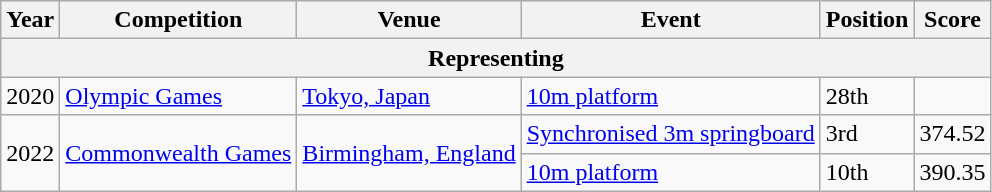<table class="wikitable sortable">
<tr>
<th>Year</th>
<th>Competition</th>
<th>Venue</th>
<th>Event</th>
<th>Position</th>
<th>Score</th>
</tr>
<tr>
<th colspan="6">Representing </th>
</tr>
<tr>
<td>2020</td>
<td><a href='#'>Olympic Games</a></td>
<td><a href='#'>Tokyo, Japan</a></td>
<td><a href='#'>10m platform</a></td>
<td>28th</td>
<td></td>
</tr>
<tr>
<td rowspan="2">2022</td>
<td rowspan="2"><a href='#'>Commonwealth Games</a></td>
<td rowspan="2"><a href='#'>Birmingham, England</a></td>
<td><a href='#'>Synchronised 3m springboard</a></td>
<td>3rd</td>
<td>374.52</td>
</tr>
<tr>
<td><a href='#'>10m platform</a></td>
<td>10th</td>
<td>390.35</td>
</tr>
</table>
